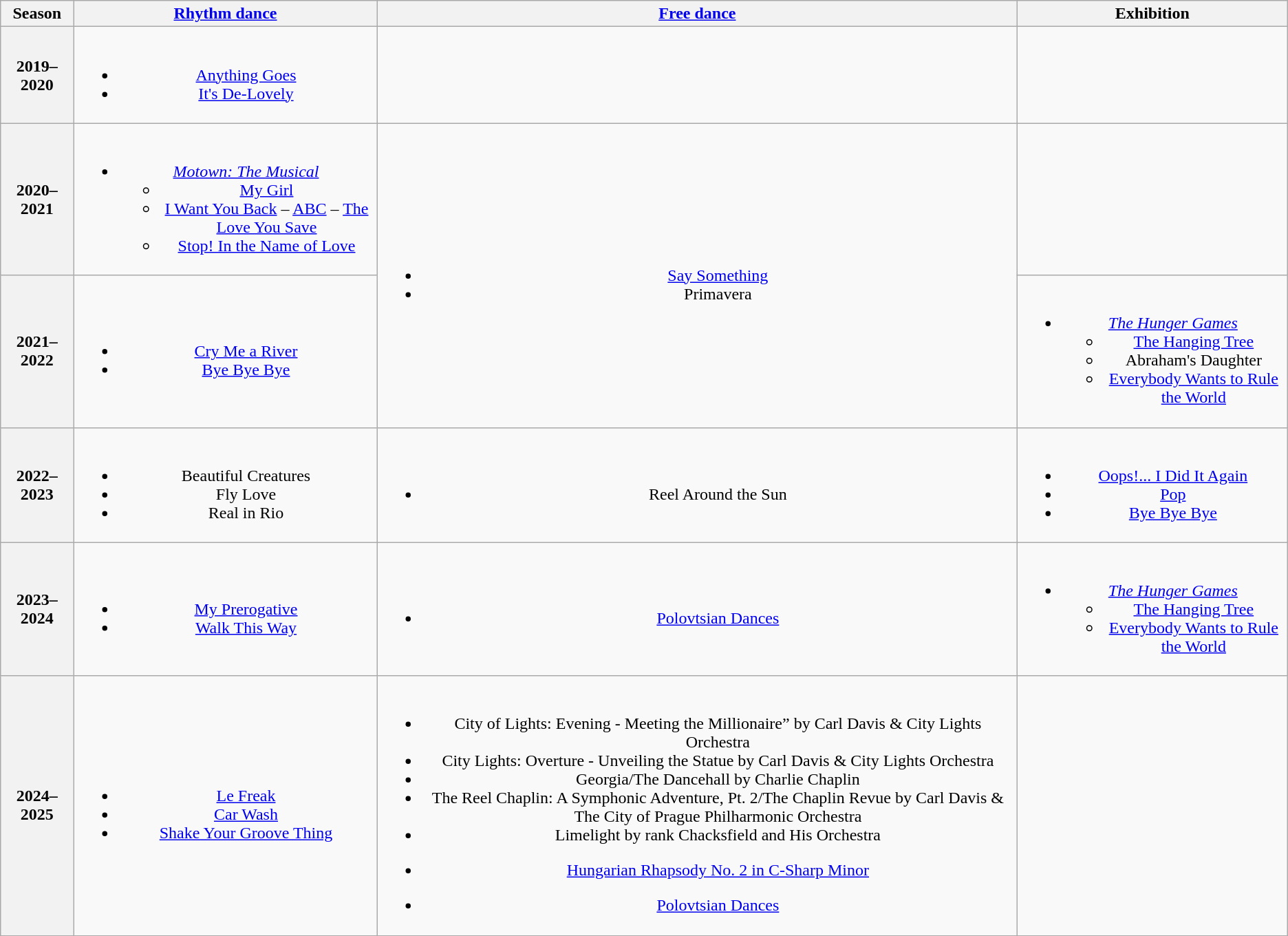<table class=wikitable style=text-align:center>
<tr>
<th>Season</th>
<th><a href='#'>Rhythm dance</a></th>
<th><a href='#'>Free dance</a></th>
<th>Exhibition</th>
</tr>
<tr>
<th>2019–2020 <br></th>
<td><br><ul><li><a href='#'>Anything Goes</a> <br> </li><li><a href='#'>It's De-Lovely</a> <br> </li></ul></td>
<td></td>
</tr>
<tr>
<th>2020–2021 <br></th>
<td><br><ul><li><em><a href='#'>Motown: The Musical</a></em><ul><li><a href='#'>My Girl</a></li><li><a href='#'>I Want You Back</a> – <a href='#'>ABC</a> – <a href='#'>The Love You Save</a></li><li><a href='#'>Stop! In the Name of Love</a> <br> </li></ul></li></ul></td>
<td rowspan="2"><br><ul><li><a href='#'>Say Something</a> <br> </li><li>Primavera <br> </li></ul></td>
<td></td>
</tr>
<tr>
<th>2021–2022 <br></th>
<td><br><ul><li><a href='#'>Cry Me a River</a> <br> </li><li><a href='#'>Bye Bye Bye</a> <br> </li></ul></td>
<td><br><ul><li><em><a href='#'>The Hunger Games</a></em><ul><li><a href='#'>The Hanging Tree</a> <br> </li><li>Abraham's Daughter <br> </li><li><a href='#'>Everybody Wants to Rule the World</a> <br> </li></ul></li></ul></td>
</tr>
<tr>
<th>2022–2023 <br></th>
<td><br><ul><li> Beautiful Creatures <br> </li><li> Fly Love <br> </li><li> Real in Rio <br> </li></ul></td>
<td><br><ul><li>Reel Around the Sun <br> </li></ul></td>
<td><br><ul><li><a href='#'>Oops!... I Did It Again</a> <br> </li><li><a href='#'>Pop</a></li><li><a href='#'>Bye Bye Bye</a> <br> </li></ul></td>
</tr>
<tr>
<th>2023–2024 <br> </th>
<td><br><ul><li><a href='#'>My Prerogative</a> <br> </li><li><a href='#'>Walk This Way</a> <br> </li></ul></td>
<td><br><ul><li><a href='#'>Polovtsian Dances</a> <br> </li></ul></td>
<td><br><ul><li><em><a href='#'>The Hunger Games</a></em><ul><li><a href='#'>The Hanging Tree</a> <br> </li><li><a href='#'>Everybody Wants to Rule the World</a> <br> </li></ul></li></ul></td>
</tr>
<tr>
<th>2024–2025 <br> </th>
<td><br><ul><li><a href='#'>Le Freak</a> <br> </li><li><a href='#'>Car Wash</a> <br> </li><li><a href='#'>Shake Your Groove Thing</a> <br> </li></ul></td>
<td><br><ul><li>City of Lights: Evening - Meeting the Millionaire” by Carl Davis & City Lights Orchestra</li><li>City Lights: Overture - Unveiling the Statue by Carl Davis & City Lights Orchestra</li><li>Georgia/The Dancehall by Charlie Chaplin</li><li>The Reel Chaplin: A Symphonic Adventure, Pt. 2/The Chaplin Revue by Carl Davis & The City of Prague Philharmonic Orchestra</li><li>Limelight by rank Chacksfield and His Orchestra</li></ul><ul><li><a href='#'>Hungarian Rhapsody No. 2 in C-Sharp Minor</a> <br> </li></ul><ul><li><a href='#'>Polovtsian Dances</a> <br> </li></ul></td>
<td></td>
</tr>
</table>
